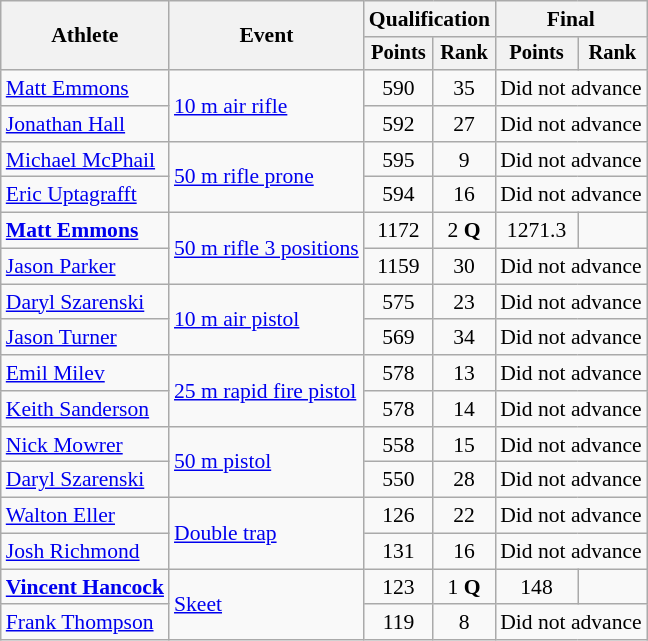<table class=wikitable style=font-size:90%;text-align:center>
<tr>
<th rowspan=2>Athlete</th>
<th rowspan=2>Event</th>
<th colspan=2>Qualification</th>
<th colspan=2>Final</th>
</tr>
<tr style=font-size:95%>
<th>Points</th>
<th>Rank</th>
<th>Points</th>
<th>Rank</th>
</tr>
<tr>
<td align=left><a href='#'>Matt Emmons</a></td>
<td align=left rowspan=2><a href='#'>10 m air rifle</a></td>
<td>590</td>
<td>35</td>
<td colspan=2>Did not advance</td>
</tr>
<tr>
<td align=left><a href='#'>Jonathan Hall</a></td>
<td>592</td>
<td>27</td>
<td colspan=2>Did not advance</td>
</tr>
<tr>
<td align=left><a href='#'>Michael McPhail</a></td>
<td align=left rowspan=2><a href='#'>50 m rifle prone</a></td>
<td>595</td>
<td>9</td>
<td colspan=2>Did not advance</td>
</tr>
<tr>
<td align=left><a href='#'>Eric Uptagrafft</a></td>
<td>594</td>
<td>16</td>
<td colspan=2>Did not advance</td>
</tr>
<tr>
<td align=left><strong><a href='#'>Matt Emmons</a></strong></td>
<td align=left rowspan=2><a href='#'>50 m rifle 3 positions</a></td>
<td>1172</td>
<td>2 <strong>Q</strong></td>
<td>1271.3</td>
<td></td>
</tr>
<tr>
<td align=left><a href='#'>Jason Parker</a></td>
<td>1159</td>
<td>30</td>
<td colspan=2>Did not advance</td>
</tr>
<tr>
<td align=left><a href='#'>Daryl Szarenski</a></td>
<td align=left rowspan=2><a href='#'>10 m air pistol</a></td>
<td>575</td>
<td>23</td>
<td colspan=2>Did not advance</td>
</tr>
<tr>
<td align=left><a href='#'>Jason Turner</a></td>
<td>569</td>
<td>34</td>
<td colspan=2>Did not advance</td>
</tr>
<tr>
<td align=left><a href='#'>Emil Milev</a></td>
<td align=left rowspan=2><a href='#'>25 m rapid fire pistol</a></td>
<td>578</td>
<td>13</td>
<td colspan=2>Did not advance</td>
</tr>
<tr>
<td align=left><a href='#'>Keith Sanderson</a></td>
<td>578</td>
<td>14</td>
<td colspan=2>Did not advance</td>
</tr>
<tr>
<td align=left><a href='#'>Nick Mowrer</a></td>
<td align=left rowspan=2><a href='#'>50 m pistol</a></td>
<td>558</td>
<td>15</td>
<td colspan=2>Did not advance</td>
</tr>
<tr>
<td align=left><a href='#'>Daryl Szarenski</a></td>
<td>550</td>
<td>28</td>
<td colspan=2>Did not advance</td>
</tr>
<tr>
<td align=left><a href='#'>Walton Eller</a></td>
<td align=left rowspan=2><a href='#'>Double trap</a></td>
<td>126</td>
<td>22</td>
<td colspan=2>Did not advance</td>
</tr>
<tr>
<td align=left><a href='#'>Josh Richmond</a></td>
<td>131</td>
<td>16</td>
<td colspan=2>Did not advance</td>
</tr>
<tr>
<td align=left><strong><a href='#'>Vincent Hancock</a></strong></td>
<td align=left rowspan=2><a href='#'>Skeet</a></td>
<td>123 </td>
<td>1 <strong>Q</strong></td>
<td>148 </td>
<td></td>
</tr>
<tr>
<td align=left><a href='#'>Frank Thompson</a></td>
<td>119</td>
<td>8</td>
<td colspan=2>Did not advance</td>
</tr>
</table>
